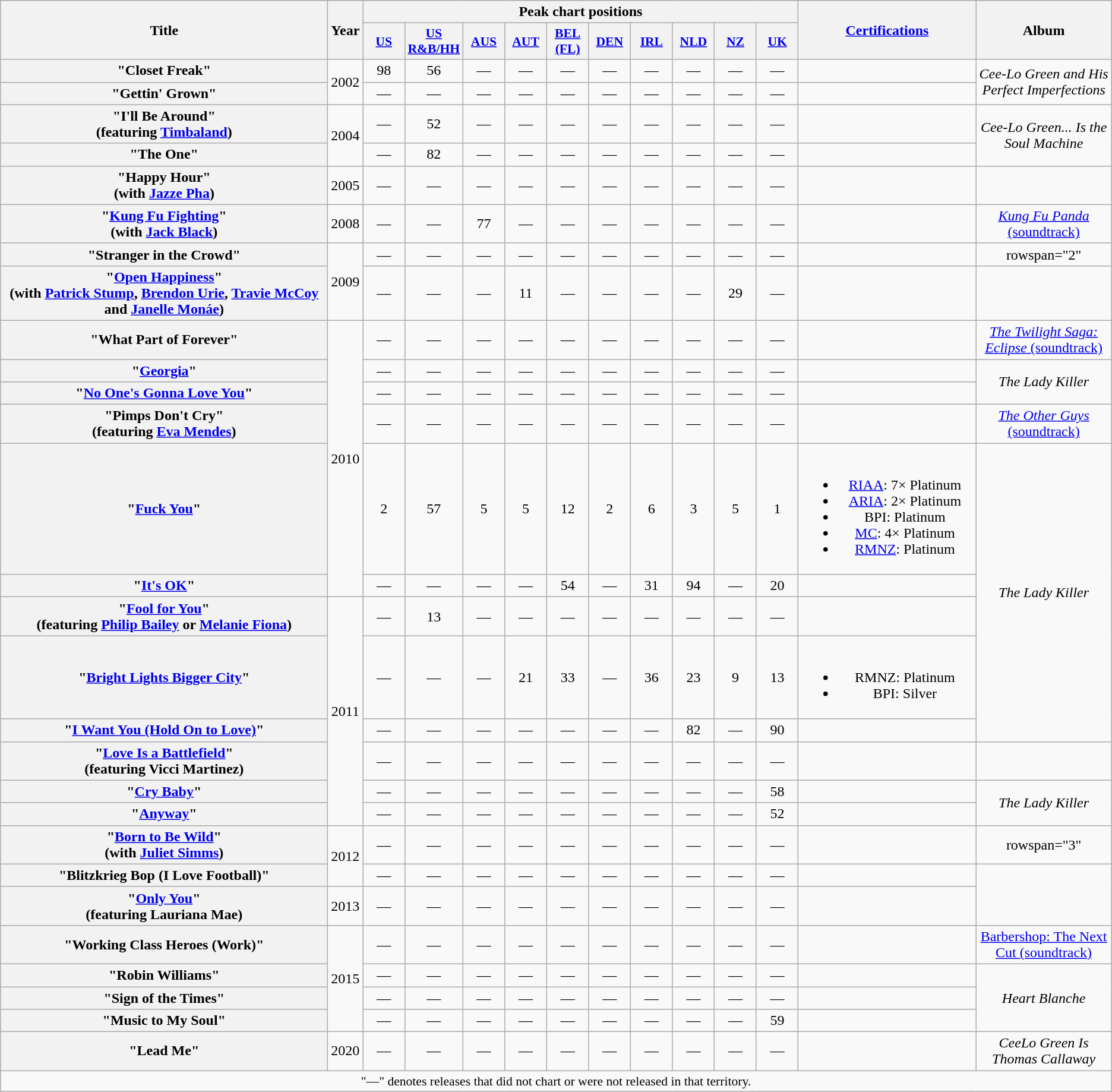<table class="wikitable plainrowheaders" style="text-align:center;" border="1">
<tr>
<th scope="col" rowspan="2" style="width:22.5em;">Title</th>
<th scope="col" rowspan="2">Year</th>
<th scope="col" colspan="10">Peak chart positions</th>
<th scope="col" rowspan="2" style="width:12em;"><a href='#'>Certifications</a></th>
<th scope="col" rowspan="2">Album</th>
</tr>
<tr>
<th scope="col" style="width:2.8em;font-size:90%;"><a href='#'>US</a><br></th>
<th scope="col" style="width:2.8em;font-size:90%;"><a href='#'>US<br>R&B/HH</a><br></th>
<th scope="col" style="width:2.8em;font-size:90%;"><a href='#'>AUS</a><br></th>
<th scope="col" style="width:2.8em;font-size:90%;"><a href='#'>AUT</a><br></th>
<th scope="col" style="width:2.8em;font-size:90%;"><a href='#'>BEL<br>(FL)</a><br></th>
<th scope="col" style="width:2.8em;font-size:90%;"><a href='#'>DEN</a><br></th>
<th scope="col" style="width:2.8em;font-size:90%;"><a href='#'>IRL</a><br></th>
<th scope="col" style="width:2.8em;font-size:90%;"><a href='#'>NLD</a><br></th>
<th scope="col" style="width:2.8em;font-size:90%;"><a href='#'>NZ</a><br></th>
<th scope="col" style="width:2.8em;font-size:90%;"><a href='#'>UK</a><br></th>
</tr>
<tr>
<th scope="row">"Closet Freak"</th>
<td rowspan="2">2002</td>
<td>98</td>
<td>56</td>
<td>—</td>
<td>—</td>
<td>—</td>
<td>—</td>
<td>—</td>
<td>—</td>
<td>—</td>
<td>—</td>
<td></td>
<td rowspan="2"><em>Cee-Lo Green and His Perfect Imperfections</em></td>
</tr>
<tr>
<th scope="row">"Gettin' Grown"</th>
<td>—</td>
<td>—</td>
<td>—</td>
<td>—</td>
<td>—</td>
<td>—</td>
<td>—</td>
<td>—</td>
<td>—</td>
<td>—</td>
<td></td>
</tr>
<tr>
<th scope="row">"I'll Be Around"<br><span>(featuring <a href='#'>Timbaland</a>)</span></th>
<td rowspan="2">2004</td>
<td>—</td>
<td>52</td>
<td>—</td>
<td>—</td>
<td>—</td>
<td>—</td>
<td>—</td>
<td>—</td>
<td>—</td>
<td>—</td>
<td></td>
<td rowspan="2"><em>Cee-Lo Green... Is the Soul Machine</em></td>
</tr>
<tr>
<th scope="row">"The One"</th>
<td>—</td>
<td>82</td>
<td>—</td>
<td>—</td>
<td>—</td>
<td>—</td>
<td>—</td>
<td>—</td>
<td>—</td>
<td>—</td>
<td></td>
</tr>
<tr>
<th scope="row">"Happy Hour"<br><span>(with <a href='#'>Jazze Pha</a>)</span></th>
<td>2005</td>
<td>—</td>
<td>—</td>
<td>—</td>
<td>—</td>
<td>—</td>
<td>—</td>
<td>—</td>
<td>—</td>
<td>—</td>
<td>—</td>
<td></td>
<td></td>
</tr>
<tr>
<th scope="row">"<a href='#'>Kung Fu Fighting</a>"<br><span>(with <a href='#'>Jack Black</a>)</span></th>
<td>2008</td>
<td>—</td>
<td>—</td>
<td>77</td>
<td>—</td>
<td>—</td>
<td>—</td>
<td>—</td>
<td>—</td>
<td>—</td>
<td>—</td>
<td></td>
<td><a href='#'><em>Kung Fu Panda</em> (soundtrack)</a></td>
</tr>
<tr>
<th scope="row">"Stranger in the Crowd"</th>
<td rowspan="2">2009</td>
<td>—</td>
<td>—</td>
<td>—</td>
<td>—</td>
<td>—</td>
<td>—</td>
<td>—</td>
<td>—</td>
<td>—</td>
<td>—</td>
<td></td>
<td>rowspan="2" </td>
</tr>
<tr>
<th scope="row">"<a href='#'>Open Happiness</a>"<br><span>(with <a href='#'>Patrick Stump</a>, <a href='#'>Brendon Urie</a>, <a href='#'>Travie McCoy</a> and <a href='#'>Janelle Monáe</a>)</span></th>
<td>—</td>
<td>—</td>
<td>—</td>
<td>11</td>
<td>—</td>
<td>—</td>
<td>—</td>
<td>—</td>
<td>29</td>
<td>—</td>
<td></td>
</tr>
<tr>
<th scope="row">"What Part of Forever"</th>
<td rowspan="6">2010</td>
<td>—</td>
<td>—</td>
<td>—</td>
<td>—</td>
<td>—</td>
<td>—</td>
<td>—</td>
<td>—</td>
<td>—</td>
<td>—</td>
<td></td>
<td><a href='#'><em>The Twilight Saga: Eclipse</em> (soundtrack)</a></td>
</tr>
<tr>
<th scope="row">"<a href='#'>Georgia</a>"</th>
<td>—</td>
<td>—</td>
<td>—</td>
<td>—</td>
<td>—</td>
<td>—</td>
<td>—</td>
<td>—</td>
<td>—</td>
<td>—</td>
<td></td>
<td rowspan="2"><em>The Lady Killer</em></td>
</tr>
<tr>
<th scope="row">"<a href='#'>No One's Gonna Love You</a>"</th>
<td>—</td>
<td>―</td>
<td>—</td>
<td>—</td>
<td>—</td>
<td>—</td>
<td>—</td>
<td>—</td>
<td>—</td>
<td>—</td>
<td></td>
</tr>
<tr>
<th scope="row">"Pimps Don't Cry"<br><span>(featuring <a href='#'>Eva Mendes</a>)</span></th>
<td>—</td>
<td>—</td>
<td>—</td>
<td>—</td>
<td>—</td>
<td>—</td>
<td>—</td>
<td>—</td>
<td>—</td>
<td>—</td>
<td></td>
<td><a href='#'><em>The Other Guys</em> (soundtrack)</a></td>
</tr>
<tr>
<th scope="row">"<a href='#'>Fuck You</a>"</th>
<td>2</td>
<td>57</td>
<td>5</td>
<td>5</td>
<td>12</td>
<td>2</td>
<td>6</td>
<td>3</td>
<td>5</td>
<td>1</td>
<td><br><ul><li><a href='#'>RIAA</a>: 7× Platinum</li><li><a href='#'>ARIA</a>: 2× Platinum</li><li>BPI: Platinum</li><li><a href='#'>MC</a>: 4× Platinum</li><li><a href='#'>RMNZ</a>: Platinum</li></ul></td>
<td rowspan="5"><em>The Lady Killer</em></td>
</tr>
<tr>
<th scope="row">"<a href='#'>It's OK</a>"</th>
<td>—</td>
<td>—</td>
<td>—</td>
<td>—</td>
<td>54</td>
<td>—</td>
<td>31</td>
<td>94</td>
<td>—</td>
<td>20</td>
<td></td>
</tr>
<tr>
<th scope="row">"<a href='#'>Fool for You</a>"<br><span>(featuring <a href='#'>Philip Bailey</a> or <a href='#'>Melanie Fiona</a>)</span></th>
<td rowspan="6">2011</td>
<td>—</td>
<td>13</td>
<td>—</td>
<td>—</td>
<td>—</td>
<td>—</td>
<td>—</td>
<td>—</td>
<td>—</td>
<td>—</td>
<td></td>
</tr>
<tr>
<th scope="row">"<a href='#'>Bright Lights Bigger City</a>"</th>
<td>—</td>
<td>—</td>
<td>—</td>
<td>21</td>
<td>33</td>
<td>—</td>
<td>36</td>
<td>23</td>
<td>9</td>
<td>13</td>
<td><br><ul><li>RMNZ: Platinum</li><li>BPI: Silver</li></ul></td>
</tr>
<tr>
<th scope="row">"<a href='#'>I Want You (Hold On to Love)</a>"</th>
<td>—</td>
<td>—</td>
<td>—</td>
<td>—</td>
<td>—</td>
<td>—</td>
<td>—</td>
<td>82</td>
<td>—</td>
<td>90</td>
<td></td>
</tr>
<tr>
<th scope="row">"<a href='#'>Love Is a Battlefield</a>"<br><span>(featuring Vicci Martinez)</span></th>
<td>—</td>
<td>—</td>
<td>—</td>
<td>—</td>
<td>—</td>
<td>—</td>
<td>—</td>
<td>—</td>
<td>—</td>
<td>—</td>
<td></td>
<td></td>
</tr>
<tr>
<th scope="row">"<a href='#'>Cry Baby</a>"</th>
<td>—</td>
<td>—</td>
<td>—</td>
<td>—</td>
<td>—</td>
<td>—</td>
<td>—</td>
<td>—</td>
<td>—</td>
<td>58</td>
<td></td>
<td rowspan="2"><em>The Lady Killer</em></td>
</tr>
<tr>
<th scope="row">"<a href='#'>Anyway</a>"</th>
<td>—</td>
<td>—</td>
<td>—</td>
<td>—</td>
<td>—</td>
<td>—</td>
<td>—</td>
<td>—</td>
<td>—</td>
<td>52</td>
<td></td>
</tr>
<tr>
<th scope="row">"<a href='#'>Born to Be Wild</a>"<br><span>(with <a href='#'>Juliet Simms</a>)</span></th>
<td rowspan="2">2012</td>
<td>—</td>
<td>—</td>
<td>—</td>
<td>—</td>
<td>—</td>
<td>—</td>
<td>—</td>
<td>—</td>
<td>—</td>
<td>—</td>
<td></td>
<td>rowspan="3" </td>
</tr>
<tr>
<th scope="row">"Blitzkrieg Bop (I Love Football)"</th>
<td>—</td>
<td>—</td>
<td>—</td>
<td>—</td>
<td>—</td>
<td>—</td>
<td>—</td>
<td>—</td>
<td>—</td>
<td>—</td>
<td></td>
</tr>
<tr>
<th scope="row">"<a href='#'>Only You</a>"<br><span>(featuring Lauriana Mae)</span></th>
<td>2013</td>
<td>—</td>
<td>—</td>
<td>—</td>
<td>—</td>
<td>—</td>
<td>—</td>
<td>—</td>
<td>—</td>
<td>—</td>
<td>—</td>
<td></td>
</tr>
<tr>
<th scope="row">"Working Class Heroes (Work)"</th>
<td rowspan="4">2015</td>
<td>—</td>
<td>—</td>
<td>—</td>
<td>—</td>
<td>—</td>
<td>—</td>
<td>—</td>
<td>—</td>
<td>—</td>
<td>—</td>
<td></td>
<td><a href='#'>Barbershop: The Next Cut (soundtrack)</a></td>
</tr>
<tr>
<th scope="row">"Robin Williams"</th>
<td>—</td>
<td>—</td>
<td>—</td>
<td>—</td>
<td>—</td>
<td>—</td>
<td>—</td>
<td>—</td>
<td>—</td>
<td>—</td>
<td></td>
<td rowspan="3"><em>Heart Blanche</em></td>
</tr>
<tr>
<th scope="row">"Sign of the Times"</th>
<td>—</td>
<td>—</td>
<td>—</td>
<td>—</td>
<td>—</td>
<td>—</td>
<td>—</td>
<td>—</td>
<td>—</td>
<td>—</td>
<td></td>
</tr>
<tr>
<th scope="row">"Music to My Soul"</th>
<td>—</td>
<td>—</td>
<td>—</td>
<td>—</td>
<td>—</td>
<td>—</td>
<td>—</td>
<td>—</td>
<td>—</td>
<td>59</td>
<td></td>
</tr>
<tr>
<th scope="row">"Lead Me"</th>
<td>2020</td>
<td>—</td>
<td>—</td>
<td>—</td>
<td>—</td>
<td>—</td>
<td>—</td>
<td>—</td>
<td>—</td>
<td>—</td>
<td>—</td>
<td></td>
<td><em>CeeLo Green Is Thomas Callaway</em></td>
</tr>
<tr>
<td colspan="15" style="font-size:90%">"—" denotes releases that did not chart or were not released in that territory.</td>
</tr>
</table>
